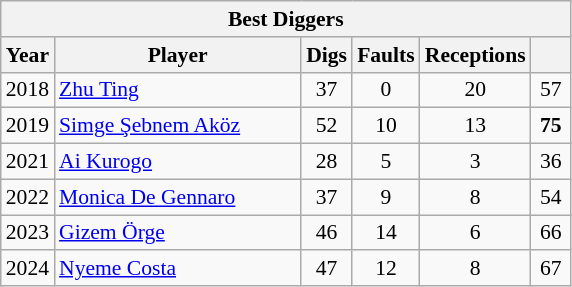<table class="wikitable sortable" style=font-size:90%>
<tr>
<th colspan=7>Best Diggers</th>
</tr>
<tr>
<th width=20>Year</th>
<th width=158>Player</th>
<th width=20>Digs</th>
<th width=20>Faults</th>
<th width=20>Receptions</th>
<th width=20></th>
</tr>
<tr>
<td>2018</td>
<td> <a href='#'>Zhu Ting</a></td>
<td align=center>37</td>
<td align=center>0</td>
<td align=center>20</td>
<td align=center>57</td>
</tr>
<tr>
<td>2019</td>
<td> <a href='#'>Simge Şebnem Aköz</a></td>
<td align=center>52</td>
<td align=center>10</td>
<td align=center>13</td>
<td align=center><strong>75</strong></td>
</tr>
<tr>
<td>2021</td>
<td> <a href='#'>Ai Kurogo</a></td>
<td align=center>28</td>
<td align=center>5</td>
<td align=center>3</td>
<td align=center>36</td>
</tr>
<tr>
<td>2022</td>
<td> <a href='#'>Monica De Gennaro</a></td>
<td align=center>37</td>
<td align=center>9</td>
<td align=center>8</td>
<td align=center>54</td>
</tr>
<tr>
<td>2023</td>
<td> <a href='#'>Gizem Örge</a></td>
<td align=center>46</td>
<td align=center>14</td>
<td align=center>6</td>
<td align=center>66</td>
</tr>
<tr>
<td>2024</td>
<td> <a href='#'>Nyeme Costa</a></td>
<td align=center>47</td>
<td align=center>12</td>
<td align=center>8</td>
<td align=center>67</td>
</tr>
</table>
